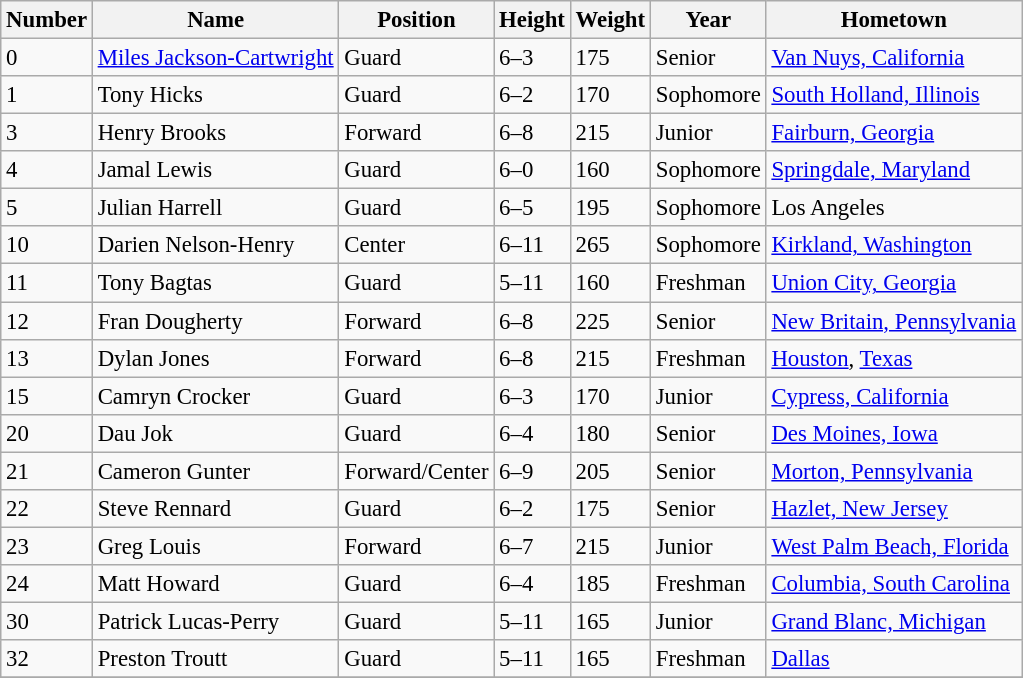<table class="wikitable" style="font-size: 95%;">
<tr>
<th>Number</th>
<th>Name</th>
<th>Position</th>
<th>Height</th>
<th>Weight</th>
<th>Year</th>
<th>Hometown</th>
</tr>
<tr>
<td>0</td>
<td><a href='#'>Miles Jackson-Cartwright</a></td>
<td>Guard</td>
<td>6–3</td>
<td>175</td>
<td>Senior</td>
<td><a href='#'>Van Nuys, California</a></td>
</tr>
<tr>
<td>1</td>
<td>Tony Hicks</td>
<td>Guard</td>
<td>6–2</td>
<td>170</td>
<td>Sophomore</td>
<td><a href='#'>South Holland, Illinois</a></td>
</tr>
<tr>
<td>3</td>
<td>Henry Brooks</td>
<td>Forward</td>
<td>6–8</td>
<td>215</td>
<td>Junior</td>
<td><a href='#'>Fairburn, Georgia</a></td>
</tr>
<tr>
<td>4</td>
<td>Jamal Lewis</td>
<td>Guard</td>
<td>6–0</td>
<td>160</td>
<td>Sophomore</td>
<td><a href='#'>Springdale, Maryland</a></td>
</tr>
<tr>
<td>5</td>
<td>Julian Harrell</td>
<td>Guard</td>
<td>6–5</td>
<td>195</td>
<td>Sophomore</td>
<td>Los Angeles</td>
</tr>
<tr>
<td>10</td>
<td>Darien Nelson-Henry</td>
<td>Center</td>
<td>6–11</td>
<td>265</td>
<td>Sophomore</td>
<td><a href='#'>Kirkland, Washington</a></td>
</tr>
<tr>
<td>11</td>
<td>Tony Bagtas</td>
<td>Guard</td>
<td>5–11</td>
<td>160</td>
<td>Freshman</td>
<td><a href='#'>Union City, Georgia</a></td>
</tr>
<tr>
<td>12</td>
<td>Fran Dougherty</td>
<td>Forward</td>
<td>6–8</td>
<td>225</td>
<td>Senior</td>
<td><a href='#'>New Britain, Pennsylvania</a></td>
</tr>
<tr>
<td>13</td>
<td>Dylan Jones</td>
<td>Forward</td>
<td>6–8</td>
<td>215</td>
<td>Freshman</td>
<td><a href='#'>Houston</a>, <a href='#'>Texas</a></td>
</tr>
<tr>
<td>15</td>
<td>Camryn Crocker</td>
<td>Guard</td>
<td>6–3</td>
<td>170</td>
<td>Junior</td>
<td><a href='#'>Cypress, California</a></td>
</tr>
<tr>
<td>20</td>
<td>Dau Jok</td>
<td>Guard</td>
<td>6–4</td>
<td>180</td>
<td>Senior</td>
<td><a href='#'>Des Moines, Iowa</a></td>
</tr>
<tr>
<td>21</td>
<td>Cameron Gunter</td>
<td>Forward/Center</td>
<td>6–9</td>
<td>205</td>
<td>Senior</td>
<td><a href='#'>Morton, Pennsylvania</a></td>
</tr>
<tr>
<td>22</td>
<td>Steve Rennard</td>
<td>Guard</td>
<td>6–2</td>
<td>175</td>
<td>Senior</td>
<td><a href='#'>Hazlet, New Jersey</a></td>
</tr>
<tr>
<td>23</td>
<td>Greg Louis</td>
<td>Forward</td>
<td>6–7</td>
<td>215</td>
<td>Junior</td>
<td><a href='#'>West Palm Beach, Florida</a></td>
</tr>
<tr>
<td>24</td>
<td>Matt Howard</td>
<td>Guard</td>
<td>6–4</td>
<td>185</td>
<td>Freshman</td>
<td><a href='#'>Columbia, South Carolina</a></td>
</tr>
<tr>
<td>30</td>
<td>Patrick Lucas-Perry</td>
<td>Guard</td>
<td>5–11</td>
<td>165</td>
<td>Junior</td>
<td><a href='#'>Grand Blanc, Michigan</a></td>
</tr>
<tr>
<td>32</td>
<td>Preston Troutt</td>
<td>Guard</td>
<td>5–11</td>
<td>165</td>
<td>Freshman</td>
<td><a href='#'>Dallas</a></td>
</tr>
<tr>
</tr>
</table>
